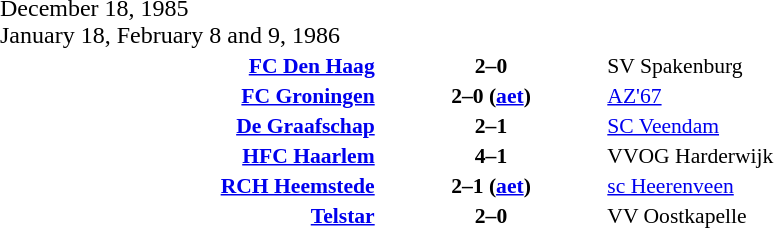<table width=100% cellspacing=1>
<tr>
<th width=20%></th>
<th width=12%></th>
<th width=20%></th>
<th></th>
</tr>
<tr>
<td>December 18, 1985<br> January 18, February 8 and 9, 1986</td>
</tr>
<tr style=font-size:90%>
<td align=right><strong><a href='#'>FC Den Haag</a></strong></td>
<td align=center><strong>2–0</strong></td>
<td>SV Spakenburg</td>
</tr>
<tr style=font-size:90%>
<td align=right><strong><a href='#'>FC Groningen</a></strong></td>
<td align=center><strong>2–0 (<a href='#'>aet</a>)</strong></td>
<td><a href='#'>AZ'67</a></td>
</tr>
<tr style=font-size:90%>
<td align=right><strong><a href='#'>De Graafschap</a></strong></td>
<td align=center><strong>2–1</strong></td>
<td><a href='#'>SC Veendam</a></td>
</tr>
<tr style=font-size:90%>
<td align=right><strong><a href='#'>HFC Haarlem</a></strong></td>
<td align=center><strong>4–1</strong></td>
<td>VVOG Harderwijk</td>
</tr>
<tr style=font-size:90%>
<td align=right><strong><a href='#'>RCH Heemstede</a></strong></td>
<td align=center><strong>2–1 (<a href='#'>aet</a>)</strong></td>
<td><a href='#'>sc Heerenveen</a></td>
</tr>
<tr style=font-size:90%>
<td align=right><strong><a href='#'>Telstar</a></strong></td>
<td align=center><strong>2–0</strong></td>
<td>VV Oostkapelle</td>
</tr>
</table>
